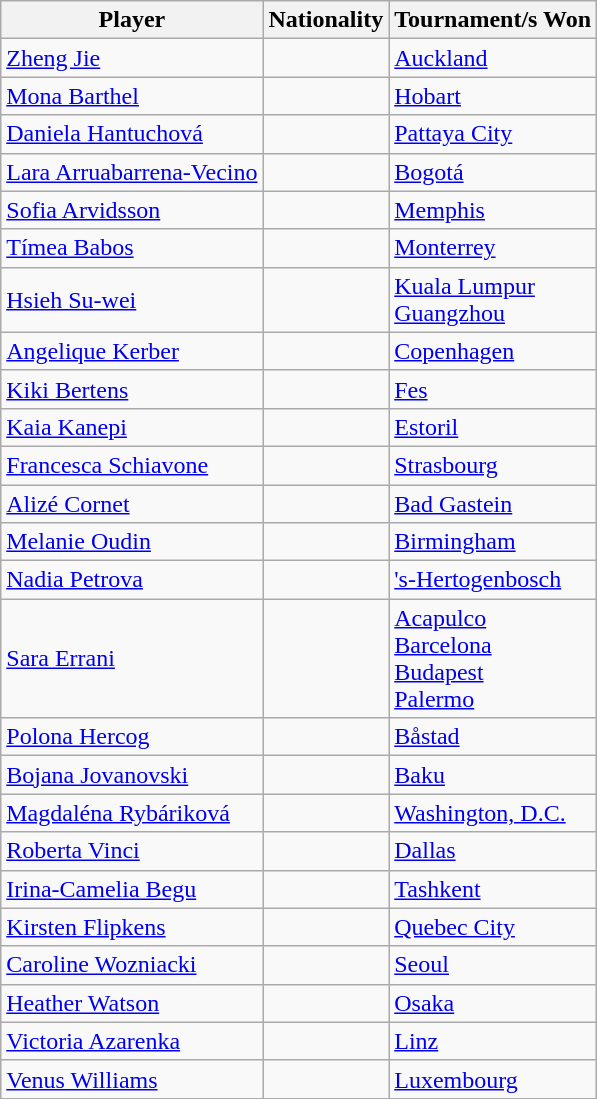<table class="sortable wikitable collapsible collapsed">
<tr>
<th>Player</th>
<th>Nationality</th>
<th>Tournament/s Won</th>
</tr>
<tr>
<td><a href='#'>Zheng Jie</a></td>
<td></td>
<td> <a href='#'>Auckland</a></td>
</tr>
<tr>
<td><a href='#'>Mona Barthel</a></td>
<td></td>
<td> <a href='#'>Hobart</a></td>
</tr>
<tr>
<td><a href='#'>Daniela Hantuchová</a></td>
<td></td>
<td> <a href='#'>Pattaya City</a></td>
</tr>
<tr>
<td><a href='#'>Lara Arruabarrena-Vecino</a></td>
<td></td>
<td> <a href='#'>Bogotá</a></td>
</tr>
<tr>
<td><a href='#'>Sofia Arvidsson</a></td>
<td></td>
<td> <a href='#'>Memphis</a></td>
</tr>
<tr>
<td><a href='#'>Tímea Babos</a></td>
<td></td>
<td> <a href='#'>Monterrey</a></td>
</tr>
<tr>
<td><a href='#'>Hsieh Su-wei</a></td>
<td></td>
<td> <a href='#'>Kuala Lumpur</a> <br>  <a href='#'>Guangzhou</a></td>
</tr>
<tr>
<td><a href='#'>Angelique Kerber</a></td>
<td></td>
<td> <a href='#'>Copenhagen</a></td>
</tr>
<tr>
<td><a href='#'>Kiki Bertens</a></td>
<td></td>
<td> <a href='#'>Fes</a></td>
</tr>
<tr>
<td><a href='#'>Kaia Kanepi</a></td>
<td></td>
<td> <a href='#'>Estoril</a></td>
</tr>
<tr>
<td><a href='#'>Francesca Schiavone</a></td>
<td></td>
<td> <a href='#'>Strasbourg</a></td>
</tr>
<tr>
<td><a href='#'>Alizé Cornet</a></td>
<td></td>
<td> <a href='#'>Bad Gastein</a></td>
</tr>
<tr>
<td><a href='#'>Melanie Oudin</a></td>
<td></td>
<td> <a href='#'>Birmingham</a></td>
</tr>
<tr>
<td><a href='#'>Nadia Petrova</a></td>
<td></td>
<td> <a href='#'>'s-Hertogenbosch</a></td>
</tr>
<tr>
<td><a href='#'>Sara Errani</a></td>
<td></td>
<td> <a href='#'>Acapulco</a> <br>  <a href='#'>Barcelona</a> <br>  <a href='#'>Budapest</a> <br>  <a href='#'>Palermo</a></td>
</tr>
<tr>
<td><a href='#'>Polona Hercog</a></td>
<td></td>
<td> <a href='#'>Båstad</a></td>
</tr>
<tr>
<td><a href='#'>Bojana Jovanovski</a></td>
<td></td>
<td> <a href='#'>Baku</a></td>
</tr>
<tr>
<td><a href='#'>Magdaléna Rybáriková</a></td>
<td></td>
<td> <a href='#'>Washington, D.C.</a></td>
</tr>
<tr>
<td><a href='#'>Roberta Vinci</a></td>
<td></td>
<td> <a href='#'>Dallas</a></td>
</tr>
<tr>
<td><a href='#'>Irina-Camelia Begu</a></td>
<td></td>
<td> <a href='#'>Tashkent</a></td>
</tr>
<tr>
<td><a href='#'>Kirsten Flipkens</a></td>
<td></td>
<td> <a href='#'>Quebec City</a></td>
</tr>
<tr>
<td><a href='#'>Caroline Wozniacki</a></td>
<td></td>
<td> <a href='#'>Seoul</a></td>
</tr>
<tr>
<td><a href='#'>Heather Watson</a></td>
<td></td>
<td> <a href='#'>Osaka</a></td>
</tr>
<tr>
<td><a href='#'>Victoria Azarenka</a></td>
<td></td>
<td> <a href='#'>Linz</a></td>
</tr>
<tr>
<td><a href='#'>Venus Williams</a></td>
<td></td>
<td> <a href='#'>Luxembourg</a></td>
</tr>
</table>
